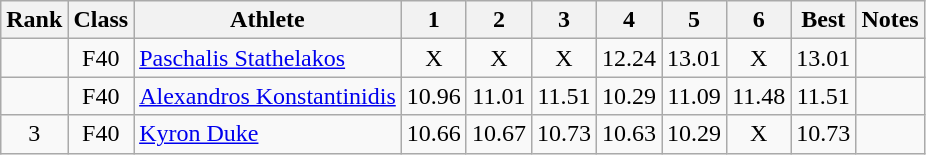<table class="wikitable sortable" style="text-align:center">
<tr>
<th>Rank</th>
<th>Class</th>
<th>Athlete</th>
<th>1</th>
<th>2</th>
<th>3</th>
<th>4</th>
<th>5</th>
<th>6</th>
<th>Best</th>
<th>Notes</th>
</tr>
<tr>
<td></td>
<td>F40</td>
<td style="text-align:left"><a href='#'>Paschalis Stathelakos</a><br></td>
<td>X</td>
<td>X</td>
<td>X</td>
<td>12.24</td>
<td>13.01</td>
<td>X</td>
<td>13.01</td>
<td></td>
</tr>
<tr>
<td></td>
<td>F40</td>
<td style="text-align:left"><a href='#'>Alexandros Konstantinidis</a><br></td>
<td>10.96</td>
<td>11.01</td>
<td>11.51</td>
<td>10.29</td>
<td>11.09</td>
<td>11.48</td>
<td>11.51</td>
<td></td>
</tr>
<tr>
<td>3</td>
<td>F40</td>
<td style="text-align:left"><a href='#'>Kyron Duke</a><br></td>
<td>10.66</td>
<td>10.67</td>
<td>10.73</td>
<td>10.63</td>
<td>10.29</td>
<td>X</td>
<td>10.73</td>
<td></td>
</tr>
</table>
